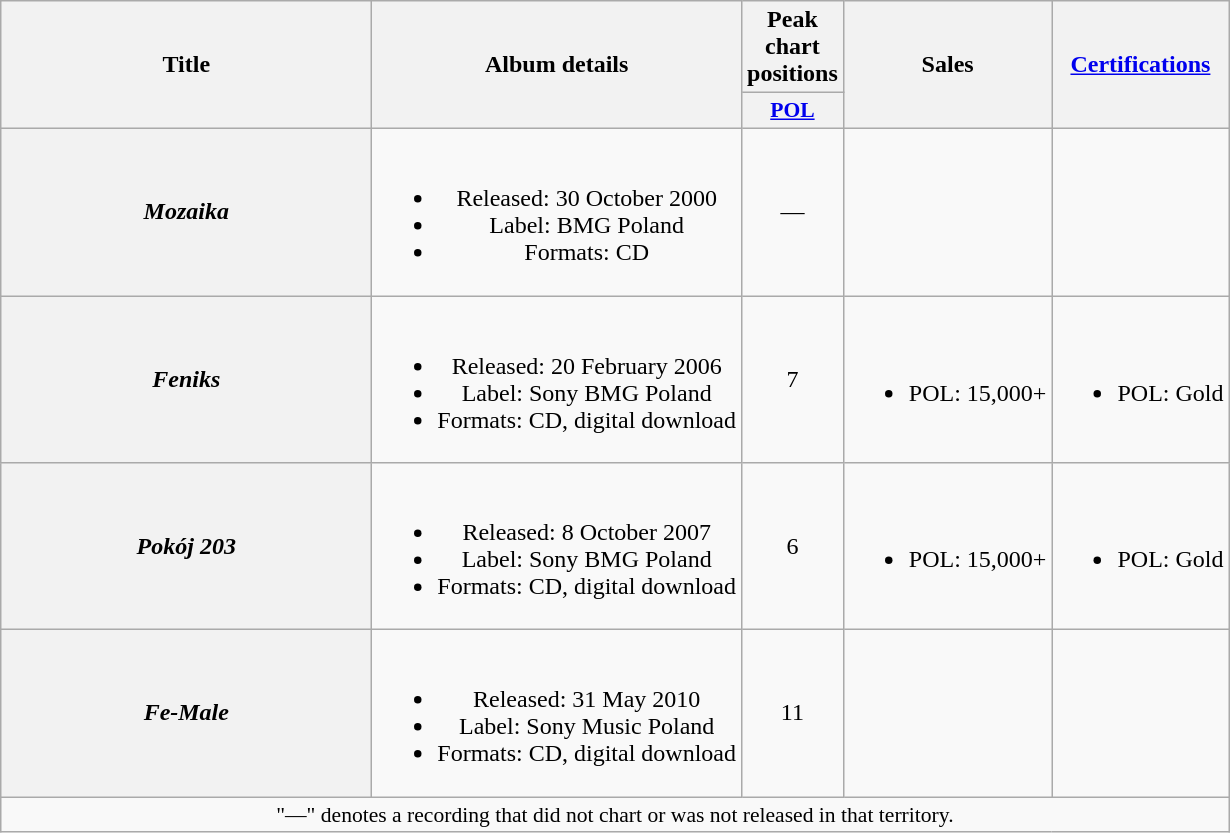<table class="wikitable plainrowheaders" style="text-align:center;">
<tr>
<th scope="col" rowspan="2" style="width:15em;">Title</th>
<th scope="col" rowspan="2">Album details</th>
<th scope="col" colspan="1">Peak chart positions</th>
<th scope="col" rowspan="2">Sales</th>
<th scope="col" rowspan="2"><a href='#'>Certifications</a></th>
</tr>
<tr>
<th scope="col" style="width:3em;font-size:90%;"><a href='#'>POL</a><br></th>
</tr>
<tr>
<th scope="row"><em>Mozaika</em></th>
<td><br><ul><li>Released: 30 October 2000</li><li>Label: BMG Poland</li><li>Formats: CD</li></ul></td>
<td>—</td>
<td></td>
<td></td>
</tr>
<tr>
<th scope="row"><em>Feniks</em></th>
<td><br><ul><li>Released: 20 February 2006</li><li>Label: Sony BMG Poland</li><li>Formats: CD, digital download</li></ul></td>
<td>7</td>
<td><br><ul><li>POL: 15,000+</li></ul></td>
<td><br><ul><li>POL: Gold</li></ul></td>
</tr>
<tr>
<th scope="row"><em>Pokój 203</em></th>
<td><br><ul><li>Released: 8 October 2007</li><li>Label: Sony BMG Poland</li><li>Formats: CD, digital download</li></ul></td>
<td>6</td>
<td><br><ul><li>POL: 15,000+</li></ul></td>
<td><br><ul><li>POL: Gold</li></ul></td>
</tr>
<tr>
<th scope="row"><em>Fe-Male</em></th>
<td><br><ul><li>Released: 31 May 2010</li><li>Label: Sony Music Poland</li><li>Formats: CD, digital download</li></ul></td>
<td>11</td>
<td></td>
<td></td>
</tr>
<tr>
<td colspan="20" style="font-size:90%">"—" denotes a recording that did not chart or was not released in that territory.</td>
</tr>
</table>
